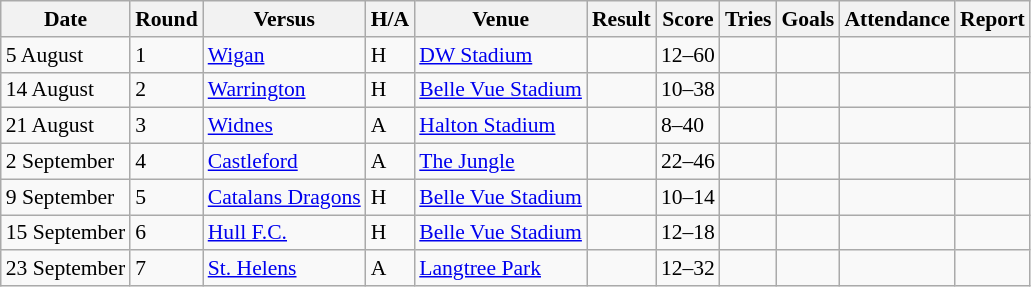<table class="wikitable defaultleft col2center col4center col7center col10right" style="font-size:90%;">
<tr>
<th>Date</th>
<th>Round</th>
<th>Versus</th>
<th>H/A</th>
<th>Venue</th>
<th>Result</th>
<th>Score</th>
<th>Tries</th>
<th>Goals</th>
<th>Attendance</th>
<th>Report</th>
</tr>
<tr>
<td>5 August</td>
<td>1</td>
<td> <a href='#'>Wigan</a></td>
<td>H</td>
<td><a href='#'>DW Stadium</a></td>
<td></td>
<td>12–60</td>
<td></td>
<td></td>
<td></td>
<td></td>
</tr>
<tr>
<td>14 August</td>
<td>2</td>
<td> <a href='#'>Warrington</a></td>
<td>H</td>
<td><a href='#'>Belle Vue Stadium</a></td>
<td></td>
<td>10–38</td>
<td></td>
<td></td>
<td></td>
<td></td>
</tr>
<tr>
<td>21 August</td>
<td>3</td>
<td> <a href='#'>Widnes</a></td>
<td>A</td>
<td><a href='#'>Halton Stadium</a></td>
<td></td>
<td>8–40</td>
<td></td>
<td></td>
<td></td>
<td></td>
</tr>
<tr>
<td>2 September</td>
<td>4</td>
<td> <a href='#'>Castleford</a></td>
<td>A</td>
<td><a href='#'>The Jungle</a></td>
<td></td>
<td>22–46</td>
<td></td>
<td></td>
<td></td>
<td></td>
</tr>
<tr>
<td>9 September</td>
<td>5</td>
<td> <a href='#'>Catalans Dragons</a></td>
<td>H</td>
<td><a href='#'>Belle Vue Stadium</a></td>
<td></td>
<td>10–14</td>
<td></td>
<td></td>
<td></td>
<td></td>
</tr>
<tr>
<td>15 September</td>
<td>6</td>
<td> <a href='#'>Hull F.C.</a></td>
<td>H</td>
<td><a href='#'>Belle Vue Stadium</a></td>
<td></td>
<td>12–18</td>
<td></td>
<td></td>
<td></td>
<td></td>
</tr>
<tr>
<td>23 September</td>
<td>7</td>
<td> <a href='#'>St. Helens</a></td>
<td>A</td>
<td><a href='#'>Langtree Park</a></td>
<td></td>
<td>12–32</td>
<td></td>
<td></td>
<td></td>
<td></td>
</tr>
</table>
